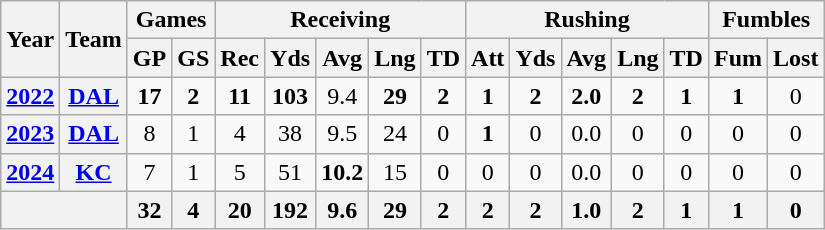<table class="wikitable" style="text-align:center;">
<tr>
<th rowspan="2">Year</th>
<th rowspan="2">Team</th>
<th colspan="2">Games</th>
<th colspan="5">Receiving</th>
<th colspan="5">Rushing</th>
<th colspan="2">Fumbles</th>
</tr>
<tr>
<th>GP</th>
<th>GS</th>
<th>Rec</th>
<th>Yds</th>
<th>Avg</th>
<th>Lng</th>
<th>TD</th>
<th>Att</th>
<th>Yds</th>
<th>Avg</th>
<th>Lng</th>
<th>TD</th>
<th>Fum</th>
<th>Lost</th>
</tr>
<tr>
<th><a href='#'>2022</a></th>
<th><a href='#'>DAL</a></th>
<td><strong>17</strong></td>
<td><strong>2</strong></td>
<td><strong>11</strong></td>
<td><strong>103</strong></td>
<td>9.4</td>
<td><strong>29</strong></td>
<td><strong>2</strong></td>
<td><strong>1</strong></td>
<td><strong>2</strong></td>
<td><strong>2.0</strong></td>
<td><strong>2</strong></td>
<td><strong>1</strong></td>
<td><strong>1</strong></td>
<td>0</td>
</tr>
<tr>
<th><a href='#'>2023</a></th>
<th><a href='#'>DAL</a></th>
<td>8</td>
<td>1</td>
<td>4</td>
<td>38</td>
<td>9.5</td>
<td>24</td>
<td>0</td>
<td><strong>1</strong></td>
<td>0</td>
<td>0.0</td>
<td>0</td>
<td>0</td>
<td>0</td>
<td>0</td>
</tr>
<tr>
<th><a href='#'>2024</a></th>
<th><a href='#'>KC</a></th>
<td>7</td>
<td>1</td>
<td>5</td>
<td>51</td>
<td><strong>10.2</strong></td>
<td>15</td>
<td>0</td>
<td>0</td>
<td>0</td>
<td>0.0</td>
<td>0</td>
<td>0</td>
<td>0</td>
<td>0</td>
</tr>
<tr>
<th colspan="2"></th>
<th>32</th>
<th>4</th>
<th>20</th>
<th>192</th>
<th>9.6</th>
<th>29</th>
<th>2</th>
<th>2</th>
<th>2</th>
<th>1.0</th>
<th>2</th>
<th>1</th>
<th>1</th>
<th>0</th>
</tr>
</table>
